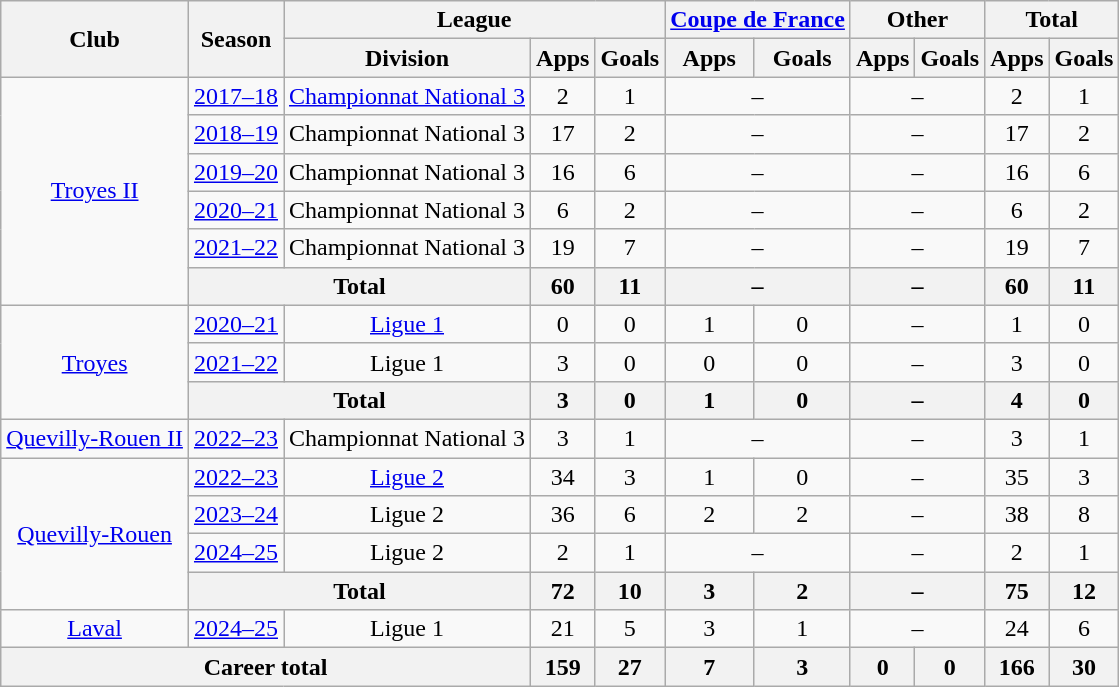<table class="wikitable" style="text-align:center">
<tr>
<th rowspan="2">Club</th>
<th rowspan="2">Season</th>
<th colspan="3">League</th>
<th colspan="2"><a href='#'>Coupe de France</a></th>
<th colspan="2">Other</th>
<th colspan="2">Total</th>
</tr>
<tr>
<th>Division</th>
<th>Apps</th>
<th>Goals</th>
<th>Apps</th>
<th>Goals</th>
<th>Apps</th>
<th>Goals</th>
<th>Apps</th>
<th>Goals</th>
</tr>
<tr>
<td rowspan=6><a href='#'>Troyes II</a></td>
<td><a href='#'>2017–18</a></td>
<td><a href='#'>Championnat National 3</a></td>
<td>2</td>
<td>1</td>
<td colspan="2">–</td>
<td colspan="2">–</td>
<td>2</td>
<td>1</td>
</tr>
<tr>
<td><a href='#'>2018–19</a></td>
<td>Championnat National 3</td>
<td>17</td>
<td>2</td>
<td colspan="2">–</td>
<td colspan="2">–</td>
<td>17</td>
<td>2</td>
</tr>
<tr>
<td><a href='#'>2019–20</a></td>
<td>Championnat National 3</td>
<td>16</td>
<td>6</td>
<td colspan="2">–</td>
<td colspan="2">–</td>
<td>16</td>
<td>6</td>
</tr>
<tr>
<td><a href='#'>2020–21</a></td>
<td>Championnat National 3</td>
<td>6</td>
<td>2</td>
<td colspan="2">–</td>
<td colspan="2">–</td>
<td>6</td>
<td>2</td>
</tr>
<tr>
<td><a href='#'>2021–22</a></td>
<td>Championnat National 3</td>
<td>19</td>
<td>7</td>
<td colspan="2">–</td>
<td colspan="2">–</td>
<td>19</td>
<td>7</td>
</tr>
<tr>
<th colspan=2>Total</th>
<th>60</th>
<th>11</th>
<th colspan="2">–</th>
<th colspan="2">–</th>
<th>60</th>
<th>11</th>
</tr>
<tr>
<td rowspan=3><a href='#'>Troyes</a></td>
<td><a href='#'>2020–21</a></td>
<td><a href='#'>Ligue 1</a></td>
<td>0</td>
<td>0</td>
<td>1</td>
<td>0</td>
<td colspan="2">–</td>
<td>1</td>
<td>0</td>
</tr>
<tr>
<td><a href='#'>2021–22</a></td>
<td>Ligue 1</td>
<td>3</td>
<td>0</td>
<td>0</td>
<td>0</td>
<td colspan="2">–</td>
<td>3</td>
<td>0</td>
</tr>
<tr>
<th colspan=2>Total</th>
<th>3</th>
<th>0</th>
<th>1</th>
<th>0</th>
<th colspan="2">–</th>
<th>4</th>
<th>0</th>
</tr>
<tr>
<td><a href='#'>Quevilly-Rouen II</a></td>
<td><a href='#'>2022–23</a></td>
<td>Championnat National 3</td>
<td>3</td>
<td>1</td>
<td colspan="2">–</td>
<td colspan="2">–</td>
<td>3</td>
<td>1</td>
</tr>
<tr>
<td rowspan=4><a href='#'>Quevilly-Rouen</a></td>
<td><a href='#'>2022–23</a></td>
<td><a href='#'>Ligue 2</a></td>
<td>34</td>
<td>3</td>
<td>1</td>
<td>0</td>
<td colspan="2">–</td>
<td>35</td>
<td>3</td>
</tr>
<tr>
<td><a href='#'>2023–24</a></td>
<td>Ligue 2</td>
<td>36</td>
<td>6</td>
<td>2</td>
<td>2</td>
<td colspan="2">–</td>
<td>38</td>
<td>8</td>
</tr>
<tr>
<td><a href='#'>2024–25</a></td>
<td>Ligue 2</td>
<td>2</td>
<td>1</td>
<td colspan="2">–</td>
<td colspan="2">–</td>
<td>2</td>
<td>1</td>
</tr>
<tr>
<th colspan=2>Total</th>
<th>72</th>
<th>10</th>
<th>3</th>
<th>2</th>
<th colspan="2">–</th>
<th>75</th>
<th>12</th>
</tr>
<tr>
<td><a href='#'>Laval</a></td>
<td><a href='#'>2024–25</a></td>
<td>Ligue 1</td>
<td>21</td>
<td>5</td>
<td>3</td>
<td>1</td>
<td colspan="2">–</td>
<td>24</td>
<td>6</td>
</tr>
<tr>
<th colspan=3>Career total</th>
<th>159</th>
<th>27</th>
<th>7</th>
<th>3</th>
<th>0</th>
<th>0</th>
<th>166</th>
<th>30</th>
</tr>
</table>
